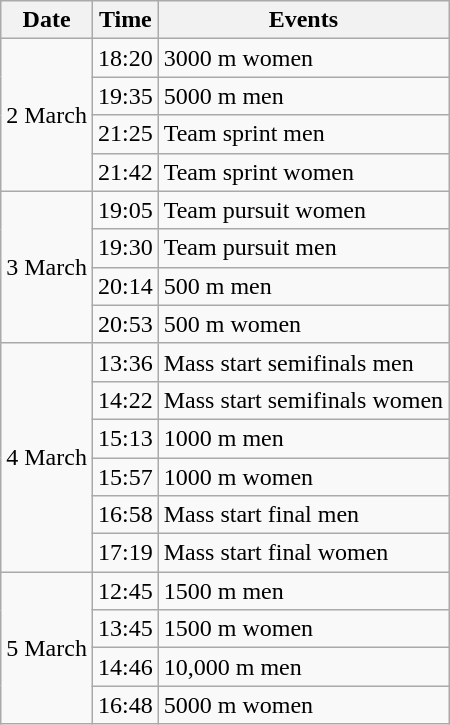<table class="wikitable" border="1">
<tr>
<th>Date</th>
<th>Time</th>
<th>Events</th>
</tr>
<tr>
<td rowspan=4>2 March</td>
<td>18:20</td>
<td>3000 m women</td>
</tr>
<tr>
<td>19:35</td>
<td>5000 m men</td>
</tr>
<tr>
<td>21:25</td>
<td>Team sprint men</td>
</tr>
<tr>
<td>21:42</td>
<td>Team sprint women</td>
</tr>
<tr>
<td rowspan=4>3 March</td>
<td>19:05</td>
<td>Team pursuit women</td>
</tr>
<tr>
<td>19:30</td>
<td>Team pursuit men</td>
</tr>
<tr>
<td>20:14</td>
<td>500 m men</td>
</tr>
<tr>
<td>20:53</td>
<td>500 m women</td>
</tr>
<tr>
<td rowspan=6>4 March</td>
<td>13:36</td>
<td>Mass start semifinals men</td>
</tr>
<tr>
<td>14:22</td>
<td>Mass start semifinals women</td>
</tr>
<tr>
<td>15:13</td>
<td>1000 m men</td>
</tr>
<tr>
<td>15:57</td>
<td>1000 m women</td>
</tr>
<tr>
<td>16:58</td>
<td>Mass start final men</td>
</tr>
<tr>
<td>17:19</td>
<td>Mass start final women</td>
</tr>
<tr>
<td rowspan=4>5 March</td>
<td>12:45</td>
<td>1500 m men</td>
</tr>
<tr>
<td>13:45</td>
<td>1500 m women</td>
</tr>
<tr>
<td>14:46</td>
<td>10,000 m men</td>
</tr>
<tr>
<td>16:48</td>
<td>5000 m women</td>
</tr>
</table>
